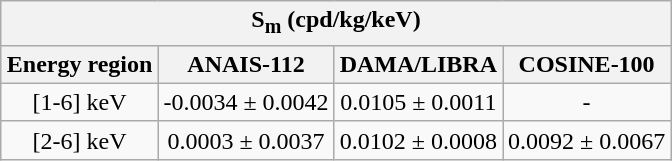<table class="wikitable" style="margin-left: auto; margin-right: auto; border: none;">
<tr>
<th colspan="4">S<sub>m</sub> (cpd/kg/keV)</th>
</tr>
<tr align="center">
<th>Energy region</th>
<th>ANAIS-112</th>
<th>DAMA/LIBRA</th>
<th>COSINE-100</th>
</tr>
<tr align="center">
<td>[1-6] keV</td>
<td>-0.0034 ± 0.0042</td>
<td>0.0105 ± 0.0011</td>
<td>-</td>
</tr>
<tr align="center">
<td>[2-6] keV</td>
<td>0.0003 ± 0.0037</td>
<td>0.0102 ± 0.0008</td>
<td>0.0092 ± 0.0067</td>
</tr>
</table>
